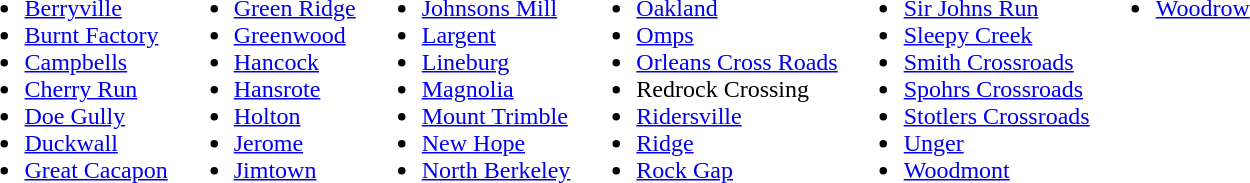<table border="0">
<tr>
<td valign="top"><br><ul><li><a href='#'>Berryville</a></li><li><a href='#'>Burnt Factory</a></li><li><a href='#'>Campbells</a></li><li><a href='#'>Cherry Run</a></li><li><a href='#'>Doe Gully</a></li><li><a href='#'>Duckwall</a></li><li><a href='#'>Great Cacapon</a></li></ul></td>
<td valign="top"><br><ul><li><a href='#'>Green Ridge</a></li><li><a href='#'>Greenwood</a></li><li><a href='#'>Hancock</a></li><li><a href='#'>Hansrote</a></li><li><a href='#'>Holton</a></li><li><a href='#'>Jerome</a></li><li><a href='#'>Jimtown</a></li></ul></td>
<td valign="top"><br><ul><li><a href='#'>Johnsons Mill</a></li><li><a href='#'>Largent</a></li><li><a href='#'>Lineburg</a></li><li><a href='#'>Magnolia</a></li><li><a href='#'>Mount Trimble</a></li><li><a href='#'>New Hope</a></li><li><a href='#'>North Berkeley</a></li></ul></td>
<td valign="top"><br><ul><li><a href='#'>Oakland</a></li><li><a href='#'>Omps</a></li><li><a href='#'>Orleans Cross Roads</a></li><li>Redrock Crossing</li><li><a href='#'>Ridersville</a></li><li><a href='#'>Ridge</a></li><li><a href='#'>Rock Gap</a></li></ul></td>
<td valign="top"><br><ul><li><a href='#'>Sir Johns Run</a></li><li><a href='#'>Sleepy Creek</a></li><li><a href='#'>Smith Crossroads</a></li><li><a href='#'>Spohrs Crossroads</a></li><li><a href='#'>Stotlers Crossroads</a></li><li><a href='#'>Unger</a></li><li><a href='#'>Woodmont</a></li></ul></td>
<td valign="top"><br><ul><li><a href='#'>Woodrow</a></li></ul></td>
</tr>
</table>
